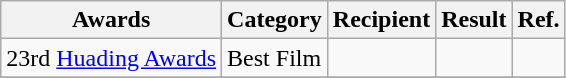<table class="wikitable">
<tr>
<th>Awards</th>
<th>Category</th>
<th>Recipient</th>
<th>Result</th>
<th>Ref.</th>
</tr>
<tr>
<td>23rd <a href='#'>Huading Awards</a></td>
<td>Best Film</td>
<td></td>
<td></td>
<td></td>
</tr>
<tr>
</tr>
</table>
